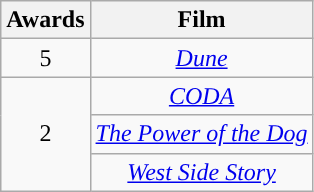<table class="wikitable" style="text-align:center;">
<tr>
<th style="background:">Awards</th>
<th style="background:">Film</th>
</tr>
<tr>
<td>5</td>
<td><em><a href='#'>Dune</a></em></td>
</tr>
<tr>
<td rowspan="3">2</td>
<td><em><a href='#'>CODA</a></em></td>
</tr>
<tr>
<td><em><a href='#'>The Power of the Dog</a></em></td>
</tr>
<tr>
<td><em><a href='#'>West Side Story</a></em></td>
</tr>
</table>
